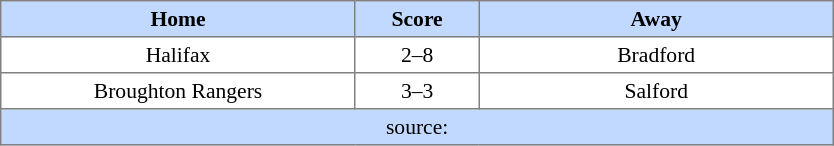<table border=1 style="border-collapse:collapse; font-size:90%; text-align:center;" cellpadding=3 cellspacing=0 width=44%>
<tr bgcolor=#C1D8FF>
<th width=19%>Home</th>
<th width=6%>Score</th>
<th width=19%>Away</th>
</tr>
<tr>
<td>Halifax</td>
<td>2–8</td>
<td>Bradford</td>
</tr>
<tr>
<td>Broughton Rangers</td>
<td>3–3</td>
<td>Salford</td>
</tr>
<tr bgcolor=#C1D8FF>
<td colspan=3>source:</td>
</tr>
</table>
